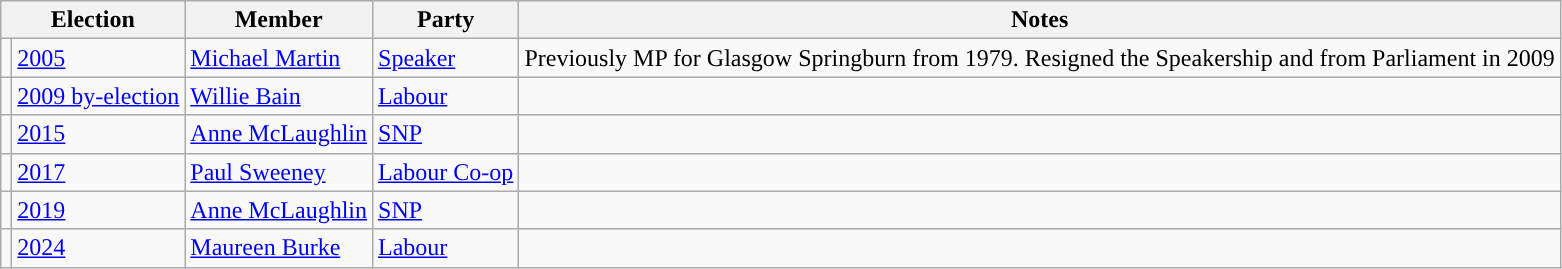<table class="wikitable">
<tr>
<th colspan="2">Election</th>
<th>Member</th>
<th>Party</th>
<th>Notes</th>
</tr>
<tr>
<td style="color:inherit;background-color: "></td>
<td><a href='#'>2005</a></td>
<td><a href='#'>Michael Martin</a></td>
<td><a href='#'>Speaker</a></td>
<td>Previously MP for Glasgow Springburn from 1979.  Resigned the Speakership and from Parliament in 2009</td>
</tr>
<tr>
<td style="color:inherit;background-color: "></td>
<td><a href='#'>2009 by-election</a></td>
<td><a href='#'>Willie Bain</a></td>
<td><a href='#'>Labour</a></td>
<td></td>
</tr>
<tr>
<td style="color:inherit;background-color: "></td>
<td><a href='#'>2015</a></td>
<td><a href='#'>Anne McLaughlin</a></td>
<td><a href='#'>SNP</a></td>
<td></td>
</tr>
<tr>
<td style="color:inherit;background-color: "></td>
<td><a href='#'>2017</a></td>
<td><a href='#'>Paul Sweeney</a></td>
<td><a href='#'>Labour Co-op</a></td>
<td></td>
</tr>
<tr>
<td style="color:inherit;background-color: "></td>
<td><a href='#'>2019</a></td>
<td><a href='#'>Anne McLaughlin</a></td>
<td><a href='#'>SNP</a></td>
<td></td>
</tr>
<tr>
<td style="color:inherit;background-color: "></td>
<td><a href='#'>2024</a></td>
<td><a href='#'>Maureen Burke</a></td>
<td><a href='#'>Labour</a></td>
</tr>
</table>
